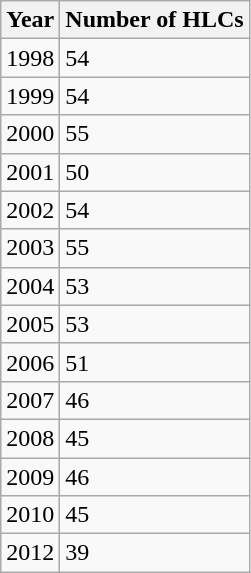<table class="wikitable">
<tr>
<th>Year</th>
<th>Number of HLCs</th>
</tr>
<tr>
<td>1998</td>
<td>54</td>
</tr>
<tr>
<td>1999</td>
<td>54</td>
</tr>
<tr>
<td>2000</td>
<td>55</td>
</tr>
<tr>
<td>2001</td>
<td>50</td>
</tr>
<tr>
<td>2002</td>
<td>54</td>
</tr>
<tr>
<td>2003</td>
<td>55</td>
</tr>
<tr>
<td>2004</td>
<td>53</td>
</tr>
<tr>
<td>2005</td>
<td>53</td>
</tr>
<tr>
<td>2006</td>
<td>51</td>
</tr>
<tr>
<td>2007</td>
<td>46</td>
</tr>
<tr>
<td>2008</td>
<td>45</td>
</tr>
<tr>
<td>2009</td>
<td>46</td>
</tr>
<tr>
<td>2010</td>
<td>45</td>
</tr>
<tr>
<td>2012</td>
<td>39</td>
</tr>
</table>
